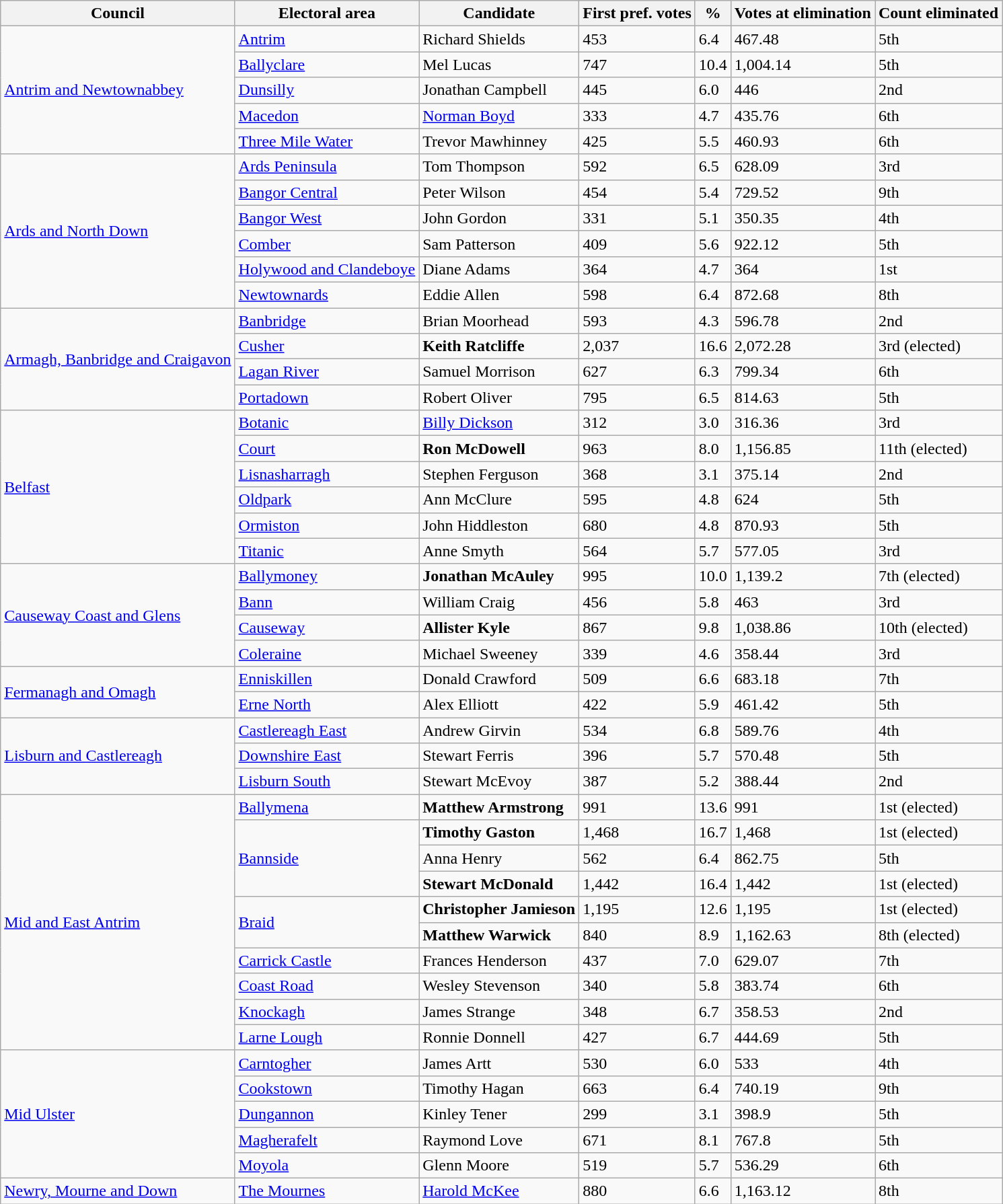<table class="wikitable">
<tr>
<th>Council</th>
<th>Electoral area</th>
<th>Candidate</th>
<th>First pref. votes</th>
<th>%</th>
<th>Votes at elimination</th>
<th>Count eliminated</th>
</tr>
<tr>
<td rowspan=5><a href='#'>Antrim and Newtownabbey</a></td>
<td><a href='#'>Antrim</a></td>
<td>Richard Shields</td>
<td>453</td>
<td>6.4</td>
<td>467.48</td>
<td>5th</td>
</tr>
<tr>
<td><a href='#'>Ballyclare</a></td>
<td>Mel Lucas</td>
<td>747</td>
<td>10.4</td>
<td>1,004.14</td>
<td>5th</td>
</tr>
<tr>
<td><a href='#'>Dunsilly</a></td>
<td>Jonathan Campbell</td>
<td>445</td>
<td>6.0</td>
<td>446</td>
<td>2nd</td>
</tr>
<tr>
<td><a href='#'>Macedon</a></td>
<td><a href='#'>Norman Boyd</a></td>
<td>333</td>
<td>4.7</td>
<td>435.76</td>
<td>6th</td>
</tr>
<tr>
<td><a href='#'>Three Mile Water</a></td>
<td>Trevor Mawhinney</td>
<td>425</td>
<td>5.5</td>
<td>460.93</td>
<td>6th</td>
</tr>
<tr>
<td rowspan=6><a href='#'>Ards and North Down</a></td>
<td><a href='#'>Ards Peninsula</a></td>
<td>Tom Thompson</td>
<td>592</td>
<td>6.5</td>
<td>628.09</td>
<td>3rd</td>
</tr>
<tr>
<td><a href='#'>Bangor Central</a></td>
<td>Peter Wilson</td>
<td>454</td>
<td>5.4</td>
<td>729.52</td>
<td>9th</td>
</tr>
<tr>
<td><a href='#'>Bangor West</a></td>
<td>John Gordon</td>
<td>331</td>
<td>5.1</td>
<td>350.35</td>
<td>4th</td>
</tr>
<tr>
<td><a href='#'>Comber</a></td>
<td>Sam Patterson</td>
<td>409</td>
<td>5.6</td>
<td>922.12</td>
<td>5th</td>
</tr>
<tr>
<td><a href='#'>Holywood and Clandeboye</a></td>
<td>Diane Adams</td>
<td>364</td>
<td>4.7</td>
<td>364</td>
<td>1st</td>
</tr>
<tr>
<td><a href='#'>Newtownards</a></td>
<td>Eddie Allen</td>
<td>598</td>
<td>6.4</td>
<td>872.68</td>
<td>8th</td>
</tr>
<tr>
<td rowspan=4><a href='#'>Armagh, Banbridge and Craigavon</a></td>
<td><a href='#'>Banbridge</a></td>
<td>Brian Moorhead</td>
<td>593</td>
<td>4.3</td>
<td>596.78</td>
<td>2nd</td>
</tr>
<tr>
<td><a href='#'>Cusher</a></td>
<td><strong>Keith Ratcliffe</strong></td>
<td>2,037</td>
<td>16.6</td>
<td>2,072.28</td>
<td>3rd (elected)</td>
</tr>
<tr>
<td><a href='#'>Lagan River</a></td>
<td>Samuel Morrison</td>
<td>627</td>
<td>6.3</td>
<td>799.34</td>
<td>6th</td>
</tr>
<tr>
<td><a href='#'>Portadown</a></td>
<td>Robert Oliver</td>
<td>795</td>
<td>6.5</td>
<td>814.63</td>
<td>5th</td>
</tr>
<tr>
<td rowspan=6><a href='#'>Belfast</a></td>
<td><a href='#'>Botanic</a></td>
<td><a href='#'>Billy Dickson</a></td>
<td>312</td>
<td>3.0</td>
<td>316.36</td>
<td>3rd</td>
</tr>
<tr>
<td><a href='#'>Court</a></td>
<td><strong>Ron McDowell</strong></td>
<td>963</td>
<td>8.0</td>
<td>1,156.85</td>
<td>11th (elected)</td>
</tr>
<tr>
<td><a href='#'>Lisnasharragh</a></td>
<td>Stephen Ferguson</td>
<td>368</td>
<td>3.1</td>
<td>375.14</td>
<td>2nd</td>
</tr>
<tr>
<td><a href='#'>Oldpark</a></td>
<td>Ann McClure</td>
<td>595</td>
<td>4.8</td>
<td>624</td>
<td>5th</td>
</tr>
<tr>
<td><a href='#'>Ormiston</a></td>
<td>John Hiddleston</td>
<td>680</td>
<td>4.8</td>
<td>870.93</td>
<td>5th</td>
</tr>
<tr>
<td><a href='#'>Titanic</a></td>
<td>Anne Smyth</td>
<td>564</td>
<td>5.7</td>
<td>577.05</td>
<td>3rd</td>
</tr>
<tr>
<td rowspan=4><a href='#'>Causeway Coast and Glens</a></td>
<td><a href='#'>Ballymoney</a></td>
<td><strong>Jonathan McAuley</strong></td>
<td>995</td>
<td>10.0</td>
<td>1,139.2</td>
<td>7th (elected)</td>
</tr>
<tr>
<td><a href='#'>Bann</a></td>
<td>William Craig</td>
<td>456</td>
<td>5.8</td>
<td>463</td>
<td>3rd</td>
</tr>
<tr>
<td><a href='#'>Causeway</a></td>
<td><strong>Allister Kyle</strong></td>
<td>867</td>
<td>9.8</td>
<td>1,038.86</td>
<td>10th (elected)</td>
</tr>
<tr>
<td><a href='#'>Coleraine</a></td>
<td>Michael Sweeney</td>
<td>339</td>
<td>4.6</td>
<td>358.44</td>
<td>3rd</td>
</tr>
<tr>
<td rowspan=2><a href='#'>Fermanagh and Omagh</a></td>
<td><a href='#'>Enniskillen</a></td>
<td>Donald Crawford</td>
<td>509</td>
<td>6.6</td>
<td>683.18</td>
<td>7th</td>
</tr>
<tr>
<td><a href='#'>Erne North</a></td>
<td>Alex Elliott</td>
<td>422</td>
<td>5.9</td>
<td>461.42</td>
<td>5th</td>
</tr>
<tr>
<td rowspan=3><a href='#'>Lisburn and Castlereagh</a></td>
<td><a href='#'>Castlereagh East</a></td>
<td>Andrew Girvin</td>
<td>534</td>
<td>6.8</td>
<td>589.76</td>
<td>4th</td>
</tr>
<tr>
<td><a href='#'>Downshire East</a></td>
<td>Stewart Ferris</td>
<td>396</td>
<td>5.7</td>
<td>570.48</td>
<td>5th</td>
</tr>
<tr>
<td><a href='#'>Lisburn South</a></td>
<td>Stewart McEvoy</td>
<td>387</td>
<td>5.2</td>
<td>388.44</td>
<td>2nd</td>
</tr>
<tr>
<td rowspan=10><a href='#'>Mid and East Antrim</a></td>
<td><a href='#'>Ballymena</a></td>
<td><strong>Matthew Armstrong</strong></td>
<td>991</td>
<td>13.6</td>
<td>991</td>
<td>1st (elected)</td>
</tr>
<tr>
<td rowspan=3><a href='#'>Bannside</a></td>
<td><strong>Timothy Gaston</strong></td>
<td>1,468</td>
<td>16.7</td>
<td>1,468</td>
<td>1st (elected)</td>
</tr>
<tr>
<td>Anna Henry</td>
<td>562</td>
<td>6.4</td>
<td>862.75</td>
<td>5th</td>
</tr>
<tr>
<td><strong>Stewart McDonald</strong></td>
<td>1,442</td>
<td>16.4</td>
<td>1,442</td>
<td>1st (elected)</td>
</tr>
<tr>
<td rowspan=2><a href='#'>Braid</a></td>
<td><strong>Christopher Jamieson</strong></td>
<td>1,195</td>
<td>12.6</td>
<td>1,195</td>
<td>1st (elected)</td>
</tr>
<tr>
<td><strong>Matthew Warwick</strong></td>
<td>840</td>
<td>8.9</td>
<td>1,162.63</td>
<td>8th (elected)</td>
</tr>
<tr>
<td><a href='#'>Carrick Castle</a></td>
<td>Frances Henderson</td>
<td>437</td>
<td>7.0</td>
<td>629.07</td>
<td>7th</td>
</tr>
<tr>
<td><a href='#'>Coast Road</a></td>
<td>Wesley Stevenson</td>
<td>340</td>
<td>5.8</td>
<td>383.74</td>
<td>6th</td>
</tr>
<tr>
<td><a href='#'>Knockagh</a></td>
<td>James Strange</td>
<td>348</td>
<td>6.7</td>
<td>358.53</td>
<td>2nd</td>
</tr>
<tr>
<td><a href='#'>Larne Lough</a></td>
<td>Ronnie Donnell</td>
<td>427</td>
<td>6.7</td>
<td>444.69</td>
<td>5th</td>
</tr>
<tr>
<td rowspan=5><a href='#'>Mid Ulster</a></td>
<td><a href='#'>Carntogher</a></td>
<td>James Artt</td>
<td>530</td>
<td>6.0</td>
<td>533</td>
<td>4th</td>
</tr>
<tr>
<td><a href='#'>Cookstown</a></td>
<td>Timothy Hagan</td>
<td>663</td>
<td>6.4</td>
<td>740.19</td>
<td>9th</td>
</tr>
<tr>
<td><a href='#'>Dungannon</a></td>
<td>Kinley Tener</td>
<td>299</td>
<td>3.1</td>
<td>398.9</td>
<td>5th</td>
</tr>
<tr>
<td><a href='#'>Magherafelt</a></td>
<td>Raymond Love</td>
<td>671</td>
<td>8.1</td>
<td>767.8</td>
<td>5th</td>
</tr>
<tr>
<td><a href='#'>Moyola</a></td>
<td>Glenn Moore</td>
<td>519</td>
<td>5.7</td>
<td>536.29</td>
<td>6th</td>
</tr>
<tr>
<td rowspan=5><a href='#'>Newry, Mourne and Down</a></td>
<td><a href='#'>The Mournes</a></td>
<td><a href='#'>Harold McKee</a></td>
<td>880</td>
<td>6.6</td>
<td>1,163.12</td>
<td>8th</td>
</tr>
</table>
